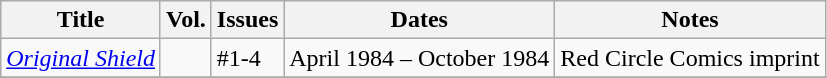<table class="wikitable">
<tr>
<th>Title</th>
<th>Vol.</th>
<th>Issues</th>
<th>Dates</th>
<th>Notes</th>
</tr>
<tr>
<td><em><a href='#'>Original Shield</a></em></td>
<td></td>
<td>#1-4</td>
<td>April 1984 – October 1984</td>
<td>Red Circle Comics imprint</td>
</tr>
<tr>
</tr>
</table>
